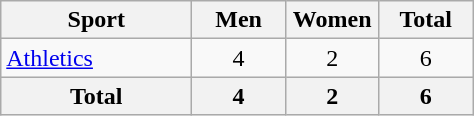<table class="wikitable sortable" style="text-align:center;">
<tr>
<th width=120>Sport</th>
<th width=55>Men</th>
<th width=55>Women</th>
<th width=55>Total</th>
</tr>
<tr>
<td align=left><a href='#'>Athletics</a></td>
<td>4</td>
<td>2</td>
<td>6</td>
</tr>
<tr>
<th>Total</th>
<th>4</th>
<th>2</th>
<th>6</th>
</tr>
</table>
